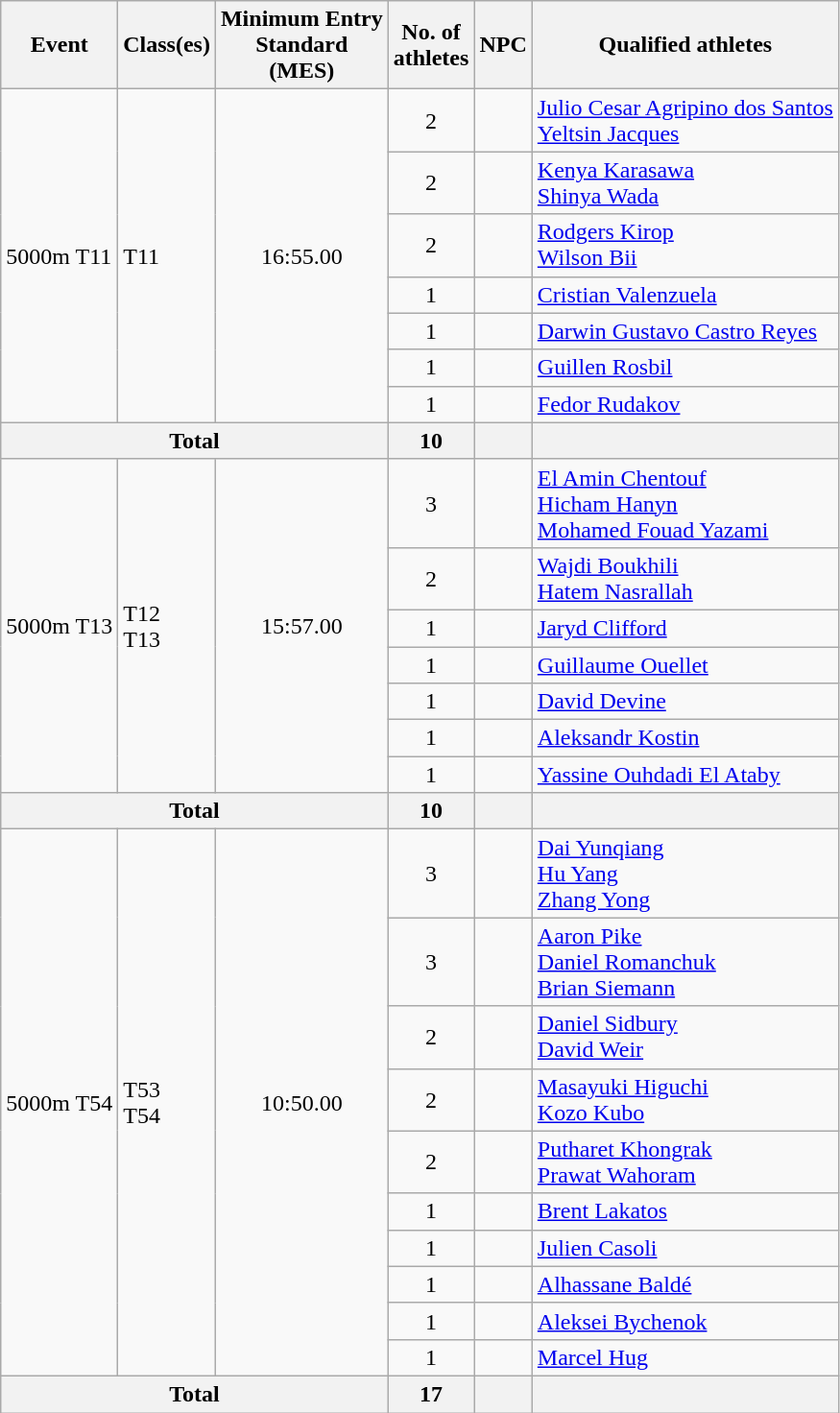<table class="wikitable">
<tr>
<th>Event</th>
<th>Class(es)</th>
<th>Minimum Entry<br> Standard<br> (MES)</th>
<th>No. of<br>athletes</th>
<th>NPC</th>
<th>Qualified athletes</th>
</tr>
<tr>
<td rowspan=7>5000m T11</td>
<td rowspan=7>T11</td>
<td rowspan=7 align="center">16:55.00</td>
<td align=center>2</td>
<td></td>
<td><a href='#'>Julio Cesar Agripino dos Santos</a><br><a href='#'>Yeltsin Jacques</a></td>
</tr>
<tr>
<td align=center>2</td>
<td></td>
<td><a href='#'>Kenya Karasawa</a><br><a href='#'>Shinya Wada</a></td>
</tr>
<tr>
<td align=center>2</td>
<td></td>
<td><a href='#'>Rodgers Kirop</a><br><a href='#'>Wilson Bii</a></td>
</tr>
<tr>
<td align=center>1</td>
<td></td>
<td><a href='#'>Cristian Valenzuela</a></td>
</tr>
<tr>
<td align=center>1</td>
<td></td>
<td><a href='#'>Darwin Gustavo Castro Reyes</a></td>
</tr>
<tr>
<td align=center>1</td>
<td></td>
<td><a href='#'>Guillen Rosbil</a></td>
</tr>
<tr>
<td align=center>1</td>
<td></td>
<td><a href='#'>Fedor Rudakov</a></td>
</tr>
<tr>
<th colspan=3>Total</th>
<th>10</th>
<th></th>
<th></th>
</tr>
<tr>
<td rowspan=7>5000m T13</td>
<td rowspan=7>T12<br>T13</td>
<td rowspan=7 align="center">15:57.00</td>
<td align=center>3</td>
<td></td>
<td><a href='#'>El Amin Chentouf</a><br><a href='#'>Hicham Hanyn</a><br><a href='#'>Mohamed Fouad Yazami</a></td>
</tr>
<tr>
<td align=center>2</td>
<td></td>
<td><a href='#'>Wajdi Boukhili</a><br><a href='#'>Hatem Nasrallah</a></td>
</tr>
<tr>
<td align=center>1</td>
<td></td>
<td><a href='#'>Jaryd Clifford</a></td>
</tr>
<tr>
<td align=center>1</td>
<td></td>
<td><a href='#'>Guillaume Ouellet</a></td>
</tr>
<tr>
<td align=center>1</td>
<td></td>
<td><a href='#'>David Devine</a></td>
</tr>
<tr>
<td align=center>1</td>
<td></td>
<td><a href='#'>Aleksandr Kostin</a></td>
</tr>
<tr>
<td align=center>1</td>
<td></td>
<td><a href='#'>Yassine Ouhdadi El Ataby</a></td>
</tr>
<tr>
<th colspan=3>Total</th>
<th>10</th>
<th></th>
<th></th>
</tr>
<tr>
<td rowspan=10>5000m T54</td>
<td rowspan=10>T53<br>T54</td>
<td rowspan=10 align="center">10:50.00</td>
<td align=center>3</td>
<td></td>
<td><a href='#'>Dai Yunqiang</a><br><a href='#'>Hu Yang</a><br><a href='#'>Zhang Yong</a></td>
</tr>
<tr>
<td align=center>3</td>
<td></td>
<td><a href='#'>Aaron Pike</a><br><a href='#'>Daniel Romanchuk</a><br><a href='#'>Brian Siemann</a></td>
</tr>
<tr>
<td align=center>2</td>
<td></td>
<td><a href='#'>Daniel Sidbury</a><br><a href='#'>David Weir</a></td>
</tr>
<tr>
<td align=center>2</td>
<td></td>
<td><a href='#'>Masayuki Higuchi</a><br><a href='#'>Kozo Kubo</a></td>
</tr>
<tr>
<td align=center>2</td>
<td></td>
<td><a href='#'>Putharet Khongrak</a><br><a href='#'>Prawat Wahoram</a></td>
</tr>
<tr>
<td align=center>1</td>
<td></td>
<td><a href='#'>Brent Lakatos</a></td>
</tr>
<tr>
<td align=center>1</td>
<td></td>
<td><a href='#'>Julien Casoli</a></td>
</tr>
<tr>
<td align=center>1</td>
<td></td>
<td><a href='#'>Alhassane Baldé</a></td>
</tr>
<tr>
<td align=center>1</td>
<td></td>
<td><a href='#'>Aleksei Bychenok</a></td>
</tr>
<tr>
<td align=center>1</td>
<td></td>
<td><a href='#'>Marcel Hug</a></td>
</tr>
<tr>
<th colspan=3>Total</th>
<th>17</th>
<th></th>
<th></th>
</tr>
</table>
